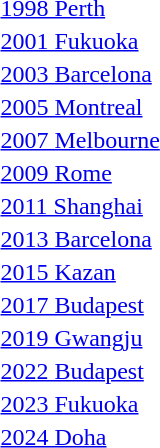<table>
<tr>
<td><a href='#'>1998 Perth</a><br></td>
<td nowrap></td>
<td></td>
<td></td>
</tr>
<tr>
<td><a href='#'>2001 Fukuoka</a><br></td>
<td></td>
<td></td>
<td></td>
</tr>
<tr>
<td><a href='#'>2003 Barcelona</a><br></td>
<td></td>
<td></td>
<td nowrap></td>
</tr>
<tr>
<td><a href='#'>2005 Montreal</a><br></td>
<td></td>
<td></td>
<td></td>
</tr>
<tr>
<td><a href='#'>2007 Melbourne</a><br></td>
<td></td>
<td></td>
<td></td>
</tr>
<tr>
<td><a href='#'>2009 Rome</a><br></td>
<td></td>
<td nowrap></td>
<td></td>
</tr>
<tr>
<td><a href='#'>2011 Shanghai</a><br></td>
<td></td>
<td></td>
<td></td>
</tr>
<tr>
<td><a href='#'>2013 Barcelona</a><br></td>
<td></td>
<td></td>
<td></td>
</tr>
<tr>
<td><a href='#'>2015 Kazan</a><br></td>
<td></td>
<td></td>
<td></td>
</tr>
<tr>
<td><a href='#'>2017 Budapest</a><br></td>
<td></td>
<td></td>
<td></td>
</tr>
<tr>
<td><a href='#'>2019 Gwangju</a><br></td>
<td></td>
<td></td>
<td></td>
</tr>
<tr>
<td><a href='#'>2022 Budapest</a><br></td>
<td></td>
<td></td>
<td></td>
</tr>
<tr>
<td><a href='#'>2023 Fukuoka</a><br></td>
<td></td>
<td></td>
<td></td>
</tr>
<tr>
<td><a href='#'>2024 Doha</a><br></td>
<td></td>
<td></td>
<td></td>
</tr>
</table>
